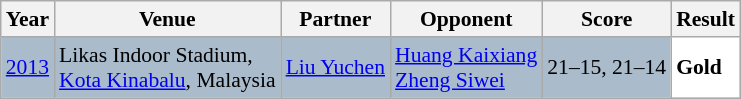<table class="sortable wikitable" style="font-size: 90%;">
<tr>
<th>Year</th>
<th>Venue</th>
<th>Partner</th>
<th>Opponent</th>
<th>Score</th>
<th>Result</th>
</tr>
<tr style="background:#AABBCC">
<td align="center"><a href='#'>2013</a></td>
<td align="left">Likas Indoor Stadium,<br><a href='#'>Kota Kinabalu</a>, Malaysia</td>
<td align="left"> <a href='#'>Liu Yuchen</a></td>
<td align="left"> <a href='#'>Huang Kaixiang</a><br> <a href='#'>Zheng Siwei</a></td>
<td align="left">21–15, 21–14</td>
<td style="text-align:left; background:white"> <strong>Gold</strong></td>
</tr>
</table>
